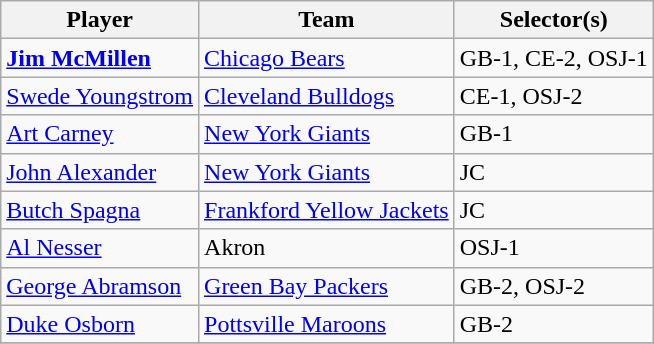<table class="wikitable" style="text-align:left;">
<tr>
<th>Player</th>
<th>Team</th>
<th>Selector(s)</th>
</tr>
<tr>
<td><strong><a href='#'>Jim McMillen</a></strong></td>
<td><a href='#'>Chicago Bears</a></td>
<td>GB-1, CE-2, OSJ-1</td>
</tr>
<tr>
<td><a href='#'>Swede Youngstrom</a></td>
<td><a href='#'>Cleveland Bulldogs</a></td>
<td>CE-1, OSJ-2</td>
</tr>
<tr>
<td><a href='#'>Art Carney</a></td>
<td><a href='#'>New York Giants</a></td>
<td>GB-1</td>
</tr>
<tr>
<td><a href='#'>John Alexander</a></td>
<td><a href='#'>New York Giants</a></td>
<td>JC</td>
</tr>
<tr>
<td><a href='#'>Butch Spagna</a></td>
<td><a href='#'>Frankford Yellow Jackets</a></td>
<td>JC</td>
</tr>
<tr>
<td><a href='#'>Al Nesser</a></td>
<td>Akron</td>
<td>OSJ-1</td>
</tr>
<tr>
<td><a href='#'>George Abramson</a></td>
<td><a href='#'>Green Bay Packers</a></td>
<td>GB-2, OSJ-2</td>
</tr>
<tr>
<td><a href='#'>Duke Osborn</a></td>
<td><a href='#'>Pottsville Maroons</a></td>
<td>GB-2</td>
</tr>
<tr>
</tr>
</table>
